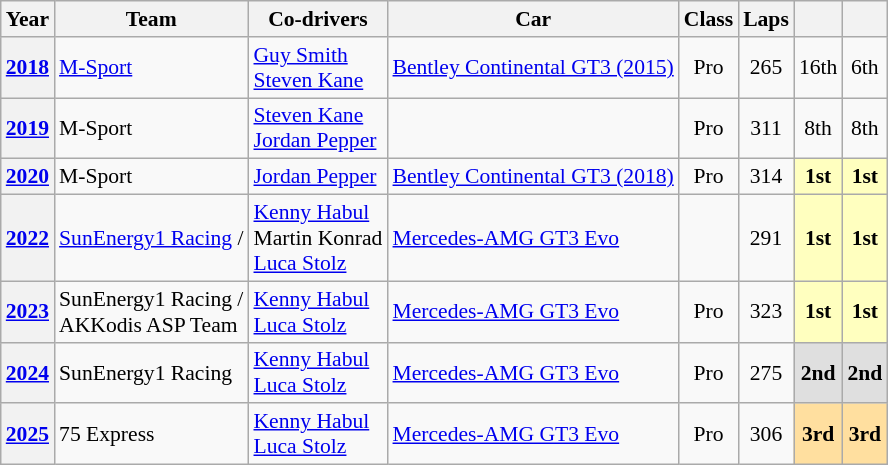<table class="wikitable" style="font-size:90%; text-align:center;">
<tr>
<th>Year</th>
<th>Team</th>
<th>Co-drivers</th>
<th>Car</th>
<th>Class</th>
<th>Laps</th>
<th></th>
<th></th>
</tr>
<tr>
<th><a href='#'>2018</a></th>
<td align="left"> <a href='#'>M-Sport</a></td>
<td align="left"> <a href='#'>Guy Smith</a><br> <a href='#'>Steven Kane</a></td>
<td align="left"><a href='#'>Bentley Continental GT3 (2015)</a></td>
<td>Pro</td>
<td>265</td>
<td>16th</td>
<td>6th</td>
</tr>
<tr>
<th><a href='#'>2019</a></th>
<td align="left"> M-Sport</td>
<td align="left"> <a href='#'>Steven Kane</a><br> <a href='#'>Jordan Pepper</a></td>
<td align="left"></td>
<td>Pro</td>
<td>311</td>
<td>8th</td>
<td>8th</td>
</tr>
<tr>
<th><a href='#'>2020</a></th>
<td align="left"> M-Sport</td>
<td align="left"> <a href='#'>Jordan Pepper</a><br></td>
<td align="left"><a href='#'>Bentley Continental GT3 (2018)</a></td>
<td>Pro</td>
<td>314</td>
<td style="background:#ffffbf;"><strong>1st</strong></td>
<td style="background:#ffffbf;"><strong>1st</strong></td>
</tr>
<tr>
<th><a href='#'>2022</a></th>
<td align="left"> <a href='#'>SunEnergy1 Racing</a> /<br></td>
<td align="left"> <a href='#'>Kenny Habul</a><br> Martin Konrad<br> <a href='#'>Luca Stolz</a></td>
<td align="left"><a href='#'>Mercedes-AMG GT3 Evo</a></td>
<td></td>
<td>291</td>
<td style="background:#ffffbf;"><strong>1st</strong></td>
<td style="background:#ffffbf;"><strong>1st</strong></td>
</tr>
<tr>
<th><a href='#'>2023</a></th>
<td align="left"> SunEnergy1 Racing /<br> AKKodis ASP Team</td>
<td align="left"> <a href='#'>Kenny Habul</a><br> <a href='#'>Luca Stolz</a></td>
<td align="left"><a href='#'>Mercedes-AMG GT3 Evo</a></td>
<td>Pro</td>
<td>323</td>
<td style="background:#ffffbf;"><strong>1st</strong></td>
<td style="background:#ffffbf;"><strong>1st</strong></td>
</tr>
<tr>
<th><a href='#'>2024</a></th>
<td align="left"> SunEnergy1 Racing</td>
<td align="left"> <a href='#'>Kenny Habul</a><br> <a href='#'>Luca Stolz</a></td>
<td align="left"><a href='#'>Mercedes-AMG GT3 Evo</a></td>
<td>Pro</td>
<td>275</td>
<td style="background:#dfdfdf;"><strong>2nd</strong></td>
<td style="background:#dfdfdf;"><strong>2nd</strong></td>
</tr>
<tr>
<th><a href='#'>2025</a></th>
<td style="text-align:left;"> 75 Express</td>
<td style="text-align:left;"> <a href='#'>Kenny Habul</a><br> <a href='#'>Luca Stolz</a></td>
<td style="text-align:left;"><a href='#'>Mercedes-AMG GT3 Evo</a></td>
<td>Pro</td>
<td>306</td>
<td style="background:#FFDF9F;"><strong>3rd</strong></td>
<td style="background:#FFDF9F;"><strong>3rd</strong></td>
</tr>
</table>
